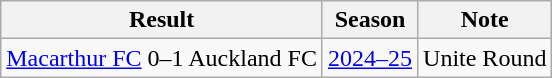<table class="wikitable plainrowheaders sortable sticky-header-multi sort-under" style="text-align:center;">
<tr>
<th>Result</th>
<th>Season</th>
<th>Note</th>
</tr>
<tr>
<td><a href='#'>Macarthur FC</a> 0–1 Auckland FC</td>
<td><a href='#'>2024–25</a></td>
<td>Unite Round</td>
</tr>
</table>
